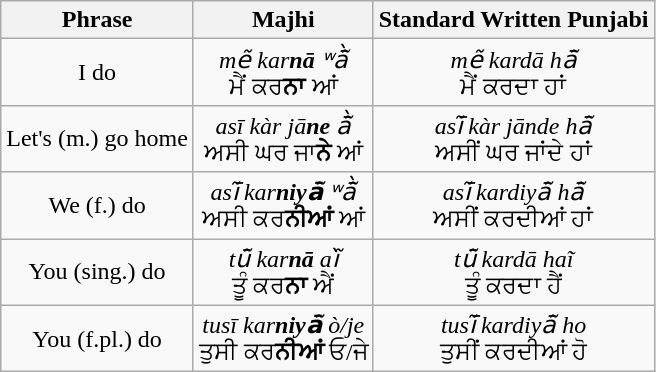<table class="wikitable" style="text-align:center">
<tr>
<th>Phrase</th>
<th>Majhi</th>
<th>Standard Written Punjabi</th>
</tr>
<tr>
<td>I do</td>
<td><em>mẽ kar<strong>nā</strong> ʷā̃̀</em><br>ਮੈਂ ਕਰ<strong>ਨਾ</strong> ਆਂ </td>
<td><em>mẽ kardā hā̃</em><br>ਮੈਂ ਕਰਦਾ ਹਾਂ </td>
</tr>
<tr>
<td>Let's (m.) go home</td>
<td><em>asī kàr jā<strong>ne</strong> ā̃̀</em><br>ਅਸੀ ਘਰ ਜਾ<strong>ਨੇ</strong> ਆਂ </td>
<td><em>asī̃ kàr jānde hā̃</em><br>ਅਸੀਂ ਘਰ ਜਾਂਦੇ ਹਾਂ </td>
</tr>
<tr>
<td>We (f.) do</td>
<td><em>asī̃ kar<strong>niyā̃</strong> ʷā̃̀</em><br>ਅਸੀ ਕਰ<strong>ਨੀਆਂ</strong> ਆਂ </td>
<td><em>asī̃ kardiyā̃ hā̃</em><br>ਅਸੀਂ ਕਰਦੀਆਂ ਹਾਂ </td>
</tr>
<tr>
<td>You (sing.) do</td>
<td><em>tū̃ kar<strong>nā</strong> aĩ̀</em><br>ਤੂੰ ਕਰ<strong>ਨਾ</strong> ਐਂ </td>
<td><em>tū̃ kardā haĩ</em><br>ਤੂੰ ਕਰਦਾ ਹੈਂ </td>
</tr>
<tr>
<td>You (f.pl.) do</td>
<td><em>tusī kar<strong>niyā̃</strong> ò/je</em><br>ਤੁਸੀ ਕਰ<strong>ਨੀਆਂ</strong> ਓ/ਜੇ </td>
<td><em>tusī̃ kardiyā̃ ho</em><br>ਤੁਸੀਂ ਕਰਦੀਆਂ ਹੋ </td>
</tr>
</table>
